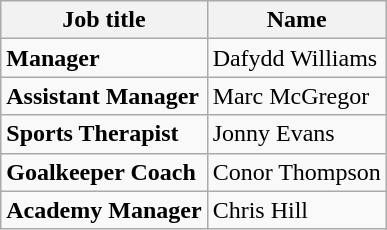<table class="wikitable">
<tr>
<th>Job title</th>
<th>Name</th>
</tr>
<tr>
<td><strong>Manager</strong></td>
<td>Dafydd Williams </td>
</tr>
<tr>
<td><strong>Assistant Manager</strong></td>
<td>Marc McGregor </td>
</tr>
<tr>
<td><strong>Sports Therapist</strong></td>
<td>Jonny Evans </td>
</tr>
<tr>
<td><strong>Goalkeeper Coach</strong></td>
<td>Conor Thompson </td>
</tr>
<tr>
<td><strong>Academy Manager</strong></td>
<td>Chris Hill </td>
</tr>
</table>
